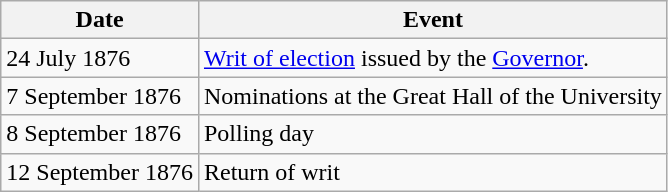<table class="wikitable">
<tr>
<th>Date</th>
<th>Event</th>
</tr>
<tr>
<td>24 July 1876</td>
<td><a href='#'>Writ of election</a> issued by the <a href='#'>Governor</a>.</td>
</tr>
<tr>
<td>7 September 1876</td>
<td>Nominations at the Great Hall of the University</td>
</tr>
<tr>
<td>8 September 1876</td>
<td>Polling day</td>
</tr>
<tr>
<td>12 September 1876</td>
<td>Return of writ</td>
</tr>
</table>
